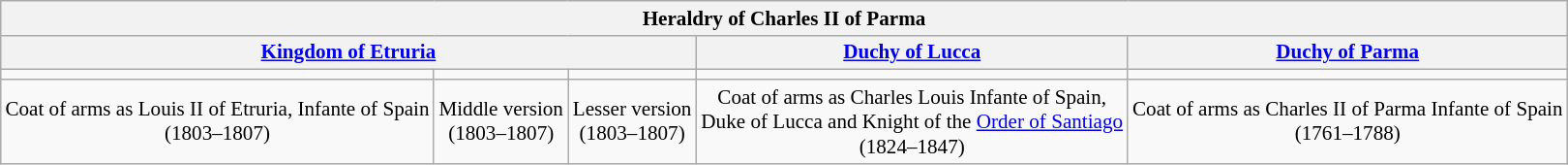<table class="wikitable collapsible collapsed" style="text-align:center; margin:0.3em auto; font-size:88%; min-width:50%;">
<tr>
<th colspan="5">Heraldry of Charles II of Parma</th>
</tr>
<tr>
<th colspan="3"><strong><a href='#'>Kingdom of Etruria</a></strong></th>
<th colspan="1"><strong><a href='#'>Duchy of Lucca</a></strong></th>
<th colspan="1"><strong><a href='#'>Duchy of Parma</a></strong></th>
</tr>
<tr>
<td></td>
<td></td>
<td></td>
<td></td>
<td></td>
</tr>
<tr>
<td>Coat of arms as Louis II of Etruria, Infante of Spain<br>(1803–1807)</td>
<td>Middle version<br>(1803–1807)</td>
<td>Lesser version<br>(1803–1807)</td>
<td>Coat of arms as Charles Louis Infante of Spain,<br>Duke of Lucca and Knight of the <a href='#'>Order of Santiago</a><br>(1824–1847)</td>
<td>Coat of arms as Charles II of Parma Infante of Spain<br>(1761–1788)</td>
</tr>
</table>
